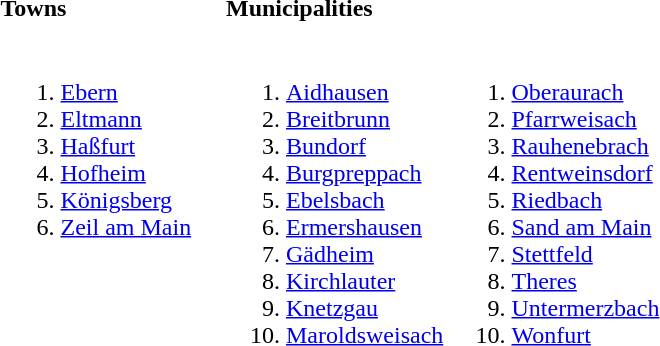<table>
<tr>
<th align=left width=33%>Towns</th>
<th align=left width=33%>Municipalities</th>
<th align=left width=33%></th>
</tr>
<tr valign=top>
<td><br><ol><li><a href='#'>Ebern</a></li><li><a href='#'>Eltmann</a></li><li><a href='#'>Haßfurt</a></li><li><a href='#'>Hofheim</a></li><li><a href='#'>Königsberg</a></li><li><a href='#'>Zeil am Main</a></li></ol></td>
<td><br><ol><li><a href='#'>Aidhausen</a></li><li><a href='#'>Breitbrunn</a></li><li><a href='#'>Bundorf</a></li><li><a href='#'>Burgpreppach</a></li><li><a href='#'>Ebelsbach</a></li><li><a href='#'>Ermershausen</a></li><li><a href='#'>Gädheim</a></li><li><a href='#'>Kirchlauter</a></li><li><a href='#'>Knetzgau</a></li><li><a href='#'>Maroldsweisach</a></li></ol></td>
<td><br><ol>
<li><a href='#'>Oberaurach</a>
<li><a href='#'>Pfarrweisach</a>
<li><a href='#'>Rauhenebrach</a>
<li><a href='#'>Rentweinsdorf</a>
<li><a href='#'>Riedbach</a>
<li><a href='#'>Sand am Main</a>
<li><a href='#'>Stettfeld</a>
<li><a href='#'>Theres</a>
<li><a href='#'>Untermerzbach</a>
<li><a href='#'>Wonfurt</a>
</ol></td>
</tr>
</table>
